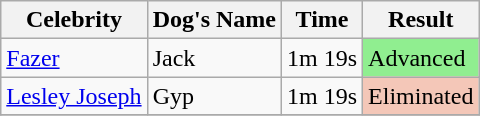<table class="wikitable" text-align: center;">
<tr>
<th>Celebrity</th>
<th>Dog's Name</th>
<th>Time</th>
<th>Result</th>
</tr>
<tr>
<td><a href='#'>Fazer</a></td>
<td>Jack</td>
<td>1m 19s</td>
<td bgcolor=lightgreen>Advanced</td>
</tr>
<tr>
<td><a href='#'>Lesley Joseph</a></td>
<td>Gyp</td>
<td>1m 19s</td>
<td bgcolor=#f4c7b8>Eliminated</td>
</tr>
<tr>
</tr>
</table>
